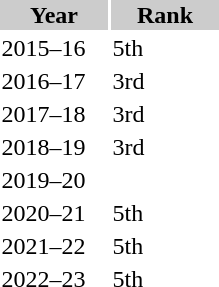<table style="border:'1' 'solid' 'gray' " width="150">
<tr>
<th width="64" bgcolor="#CCCCCC">Year</th>
<th width="64" bgcolor="#CCCCCC">Rank</th>
</tr>
<tr>
<td width="64">2015–16</td>
<td width="64">5th</td>
</tr>
<tr>
<td width="64">2016–17</td>
<td width="64">3rd</td>
</tr>
<tr>
<td width="64">2017–18</td>
<td width="64">3rd</td>
</tr>
<tr>
<td width="64">2018–19</td>
<td width="64">3rd</td>
</tr>
<tr>
<td width="64">2019–20</td>
<td width="64"></td>
</tr>
<tr>
<td width="64">2020–21</td>
<td width="64">5th</td>
</tr>
<tr>
<td width="64">2021–22</td>
<td width="64">5th</td>
</tr>
<tr>
<td width="64">2022–23</td>
<td width="64">5th</td>
</tr>
</table>
